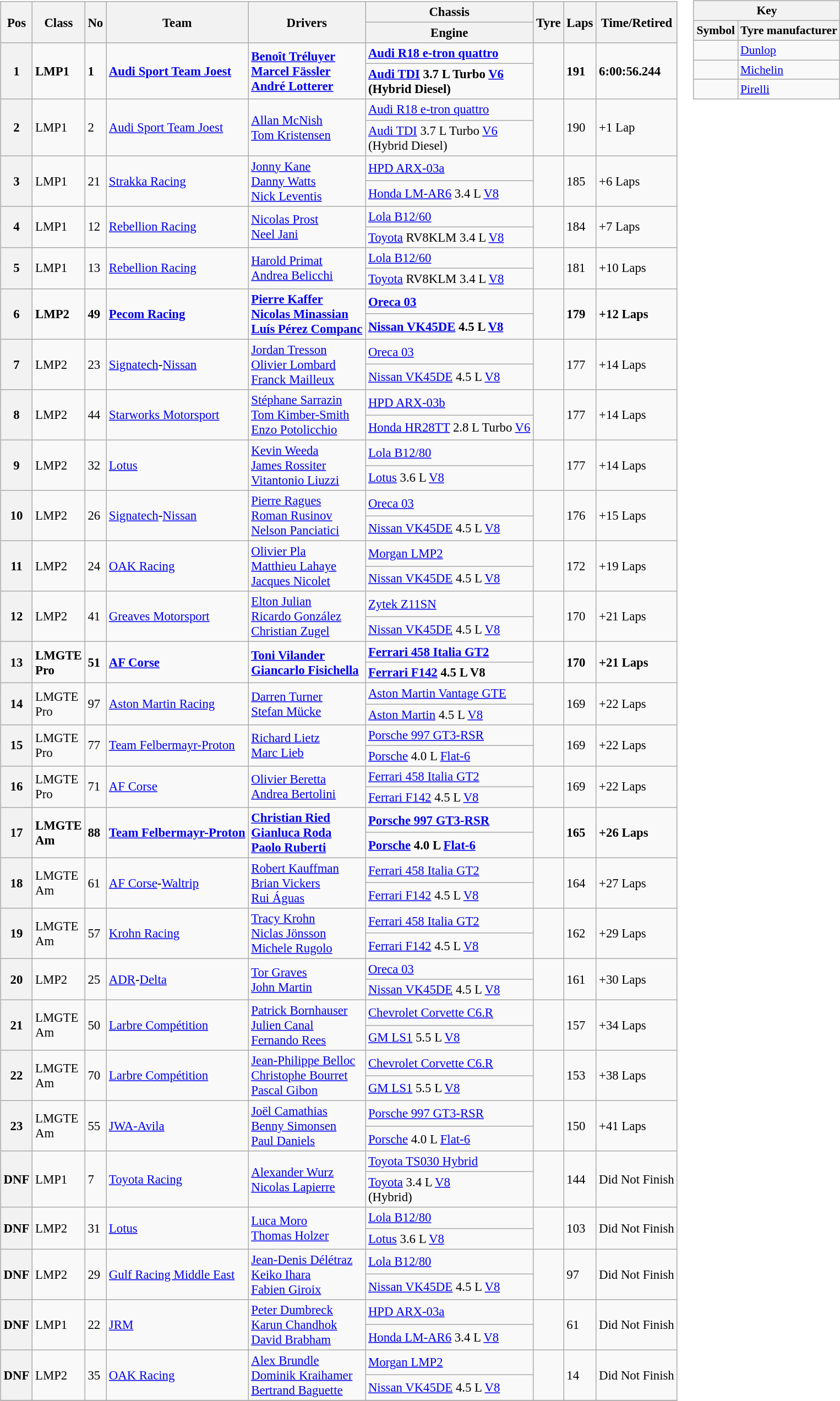<table>
<tr valign="top">
<td><br><table class="wikitable" style="font-size: 95%;">
<tr>
<th rowspan=2>Pos</th>
<th rowspan=2>Class</th>
<th rowspan=2>No</th>
<th rowspan=2>Team</th>
<th rowspan=2>Drivers</th>
<th>Chassis</th>
<th rowspan=2>Tyre</th>
<th rowspan=2>Laps</th>
<th rowspan="2">Time/Retired</th>
</tr>
<tr>
<th>Engine</th>
</tr>
<tr style="font-weight:bold">
<th rowspan=2>1</th>
<td rowspan=2>LMP1</td>
<td rowspan=2>1</td>
<td rowspan=2> <a href='#'>Audi Sport Team Joest</a></td>
<td rowspan=2> <a href='#'>Benoît Tréluyer</a><br> <a href='#'>Marcel Fässler</a><br> <a href='#'>André Lotterer</a></td>
<td><a href='#'>Audi R18 e-tron quattro</a></td>
<td rowspan=2></td>
<td rowspan=2>191</td>
<td rowspan="2">6:00:56.244</td>
</tr>
<tr style="font-weight:bold">
<td><a href='#'>Audi TDI</a> 3.7 L Turbo <a href='#'>V6</a><br>(Hybrid Diesel)</td>
</tr>
<tr>
<th rowspan=2>2</th>
<td rowspan=2>LMP1</td>
<td rowspan=2>2</td>
<td rowspan=2> <a href='#'>Audi Sport Team Joest</a></td>
<td rowspan=2> <a href='#'>Allan McNish</a><br> <a href='#'>Tom Kristensen</a></td>
<td><a href='#'>Audi R18 e-tron quattro</a></td>
<td rowspan=2></td>
<td rowspan=2>190</td>
<td rowspan="2">+1 Lap</td>
</tr>
<tr>
<td><a href='#'>Audi TDI</a> 3.7 L Turbo <a href='#'>V6</a><br>(Hybrid Diesel)</td>
</tr>
<tr>
<th rowspan=2>3</th>
<td rowspan=2>LMP1</td>
<td rowspan=2>21</td>
<td rowspan=2> <a href='#'>Strakka Racing</a></td>
<td rowspan=2> <a href='#'>Jonny Kane</a><br> <a href='#'>Danny Watts</a><br> <a href='#'>Nick Leventis</a></td>
<td><a href='#'>HPD ARX-03a</a></td>
<td rowspan=2></td>
<td rowspan=2>185</td>
<td rowspan="2">+6 Laps</td>
</tr>
<tr>
<td><a href='#'>Honda LM-AR6</a> 3.4 L <a href='#'>V8</a></td>
</tr>
<tr>
<th rowspan=2>4</th>
<td rowspan=2>LMP1</td>
<td rowspan=2>12</td>
<td rowspan=2> <a href='#'>Rebellion Racing</a></td>
<td rowspan=2> <a href='#'>Nicolas Prost</a><br> <a href='#'>Neel Jani</a></td>
<td><a href='#'>Lola B12/60</a></td>
<td rowspan=2></td>
<td rowspan=2>184</td>
<td rowspan="2">+7 Laps</td>
</tr>
<tr>
<td><a href='#'>Toyota</a> RV8KLM 3.4 L <a href='#'>V8</a></td>
</tr>
<tr>
<th rowspan=2>5</th>
<td rowspan=2>LMP1</td>
<td rowspan=2>13</td>
<td rowspan=2> <a href='#'>Rebellion Racing</a></td>
<td rowspan=2> <a href='#'>Harold Primat</a><br> <a href='#'>Andrea Belicchi</a></td>
<td><a href='#'>Lola B12/60</a></td>
<td rowspan=2></td>
<td rowspan=2>181</td>
<td rowspan="2">+10 Laps</td>
</tr>
<tr>
<td><a href='#'>Toyota</a> RV8KLM 3.4 L <a href='#'>V8</a></td>
</tr>
<tr style="font-weight:bold">
<th rowspan=2>6</th>
<td rowspan=2>LMP2</td>
<td rowspan=2>49</td>
<td rowspan=2> <a href='#'>Pecom Racing</a></td>
<td rowspan=2> <a href='#'>Pierre Kaffer</a><br> <a href='#'>Nicolas Minassian</a><br> <a href='#'>Luís Pérez Companc</a></td>
<td><a href='#'>Oreca 03</a></td>
<td rowspan=2></td>
<td rowspan=2>179</td>
<td rowspan="2">+12 Laps</td>
</tr>
<tr style="font-weight:bold">
<td><a href='#'>Nissan VK45DE</a> 4.5 L <a href='#'>V8</a></td>
</tr>
<tr>
<th rowspan=2>7</th>
<td rowspan=2>LMP2</td>
<td rowspan=2>23</td>
<td rowspan=2> <a href='#'>Signatech</a>-<a href='#'>Nissan</a></td>
<td rowspan=2> <a href='#'>Jordan Tresson</a><br> <a href='#'>Olivier Lombard</a><br> <a href='#'>Franck Mailleux</a></td>
<td><a href='#'>Oreca 03</a></td>
<td rowspan=2></td>
<td rowspan=2>177</td>
<td rowspan="2">+14 Laps</td>
</tr>
<tr>
<td><a href='#'>Nissan VK45DE</a> 4.5 L <a href='#'>V8</a></td>
</tr>
<tr>
<th rowspan=2>8</th>
<td rowspan=2>LMP2</td>
<td rowspan=2>44</td>
<td rowspan=2> <a href='#'>Starworks Motorsport</a></td>
<td rowspan=2> <a href='#'>Stéphane Sarrazin</a><br> <a href='#'>Tom Kimber-Smith</a><br> <a href='#'>Enzo Potolicchio</a></td>
<td><a href='#'>HPD ARX-03b</a></td>
<td rowspan=2></td>
<td rowspan=2>177</td>
<td rowspan="2">+14 Laps</td>
</tr>
<tr>
<td><a href='#'>Honda HR28TT</a> 2.8 L Turbo <a href='#'>V6</a></td>
</tr>
<tr>
<th rowspan=2>9</th>
<td rowspan=2>LMP2</td>
<td rowspan=2>32</td>
<td rowspan=2> <a href='#'>Lotus</a></td>
<td rowspan=2> <a href='#'>Kevin Weeda</a><br> <a href='#'>James Rossiter</a><br> <a href='#'>Vitantonio Liuzzi</a></td>
<td><a href='#'>Lola B12/80</a></td>
<td rowspan=2></td>
<td rowspan=2>177</td>
<td rowspan="2">+14 Laps</td>
</tr>
<tr>
<td><a href='#'>Lotus</a> 3.6 L <a href='#'>V8</a></td>
</tr>
<tr>
<th rowspan=2>10</th>
<td rowspan=2>LMP2</td>
<td rowspan=2>26</td>
<td rowspan=2> <a href='#'>Signatech</a>-<a href='#'>Nissan</a></td>
<td rowspan=2> <a href='#'>Pierre Ragues</a><br> <a href='#'>Roman Rusinov</a><br> <a href='#'>Nelson Panciatici</a></td>
<td><a href='#'>Oreca 03</a></td>
<td rowspan=2></td>
<td rowspan=2>176</td>
<td rowspan="2">+15 Laps</td>
</tr>
<tr>
<td><a href='#'>Nissan VK45DE</a> 4.5 L <a href='#'>V8</a></td>
</tr>
<tr>
<th rowspan=2>11</th>
<td rowspan=2>LMP2</td>
<td rowspan=2>24</td>
<td rowspan=2> <a href='#'>OAK Racing</a></td>
<td rowspan=2> <a href='#'>Olivier Pla</a><br> <a href='#'>Matthieu Lahaye</a><br> <a href='#'>Jacques Nicolet</a></td>
<td><a href='#'>Morgan LMP2</a></td>
<td rowspan=2></td>
<td rowspan=2>172</td>
<td rowspan="2">+19 Laps</td>
</tr>
<tr>
<td><a href='#'>Nissan VK45DE</a> 4.5 L <a href='#'>V8</a></td>
</tr>
<tr>
<th rowspan=2>12</th>
<td rowspan=2>LMP2</td>
<td rowspan=2>41</td>
<td rowspan=2> <a href='#'>Greaves Motorsport</a></td>
<td rowspan=2> <a href='#'>Elton Julian</a><br> <a href='#'>Ricardo González</a><br> <a href='#'>Christian Zugel</a></td>
<td><a href='#'>Zytek Z11SN</a></td>
<td rowspan=2></td>
<td rowspan=2>170</td>
<td rowspan="2">+21 Laps</td>
</tr>
<tr>
<td><a href='#'>Nissan VK45DE</a> 4.5 L <a href='#'>V8</a></td>
</tr>
<tr style="font-weight:bold">
<th rowspan=2>13</th>
<td rowspan=2>LMGTE<br>Pro</td>
<td rowspan=2>51</td>
<td rowspan=2> <a href='#'>AF Corse</a></td>
<td rowspan=2> <a href='#'>Toni Vilander</a><br> <a href='#'>Giancarlo Fisichella</a></td>
<td><a href='#'>Ferrari 458 Italia GT2</a></td>
<td rowspan=2></td>
<td rowspan=2>170</td>
<td rowspan="2">+21 Laps</td>
</tr>
<tr style="font-weight:bold">
<td><a href='#'>Ferrari F142</a> 4.5 L V8</td>
</tr>
<tr>
<th rowspan=2>14</th>
<td rowspan=2>LMGTE<br>Pro</td>
<td rowspan=2>97</td>
<td rowspan=2> <a href='#'>Aston Martin Racing</a></td>
<td rowspan=2> <a href='#'>Darren Turner</a><br> <a href='#'>Stefan Mücke</a></td>
<td><a href='#'>Aston Martin Vantage GTE</a></td>
<td rowspan=2></td>
<td rowspan=2>169</td>
<td rowspan="2">+22 Laps</td>
</tr>
<tr>
<td><a href='#'>Aston Martin</a> 4.5 L <a href='#'>V8</a></td>
</tr>
<tr>
<th rowspan=2>15</th>
<td rowspan=2>LMGTE<br>Pro</td>
<td rowspan=2>77</td>
<td rowspan=2> <a href='#'>Team Felbermayr-Proton</a></td>
<td rowspan=2> <a href='#'>Richard Lietz</a><br> <a href='#'>Marc Lieb</a></td>
<td><a href='#'>Porsche 997 GT3-RSR</a></td>
<td rowspan=2></td>
<td rowspan=2>169</td>
<td rowspan="2">+22 Laps</td>
</tr>
<tr>
<td><a href='#'>Porsche</a> 4.0 L <a href='#'>Flat-6</a></td>
</tr>
<tr>
<th rowspan=2>16</th>
<td rowspan=2>LMGTE<br>Pro</td>
<td rowspan=2>71</td>
<td rowspan=2> <a href='#'>AF Corse</a></td>
<td rowspan=2> <a href='#'>Olivier Beretta</a><br> <a href='#'>Andrea Bertolini</a></td>
<td><a href='#'>Ferrari 458 Italia GT2</a></td>
<td rowspan=2></td>
<td rowspan=2>169</td>
<td rowspan="2">+22 Laps</td>
</tr>
<tr>
<td><a href='#'>Ferrari F142</a> 4.5 L <a href='#'>V8</a></td>
</tr>
<tr style="font-weight:bold">
<th rowspan=2>17</th>
<td rowspan=2>LMGTE<br>Am</td>
<td rowspan=2>88</td>
<td rowspan=2> <a href='#'>Team Felbermayr-Proton</a></td>
<td rowspan=2> <a href='#'>Christian Ried</a><br> <a href='#'>Gianluca Roda</a><br> <a href='#'>Paolo Ruberti</a></td>
<td><a href='#'>Porsche 997 GT3-RSR</a></td>
<td rowspan=2></td>
<td rowspan=2>165</td>
<td rowspan="2">+26 Laps</td>
</tr>
<tr style="font-weight:bold">
<td><a href='#'>Porsche</a> 4.0 L <a href='#'>Flat-6</a></td>
</tr>
<tr>
<th rowspan=2>18</th>
<td rowspan=2>LMGTE<br>Am</td>
<td rowspan=2>61</td>
<td rowspan=2> <a href='#'>AF Corse</a>-<a href='#'>Waltrip</a></td>
<td rowspan=2> <a href='#'>Robert Kauffman</a><br> <a href='#'>Brian Vickers</a> <br> <a href='#'>Rui Águas</a></td>
<td><a href='#'>Ferrari 458 Italia GT2</a></td>
<td rowspan=2></td>
<td rowspan=2>164</td>
<td rowspan="2">+27 Laps</td>
</tr>
<tr>
<td><a href='#'>Ferrari F142</a> 4.5 L <a href='#'>V8</a></td>
</tr>
<tr>
<th rowspan=2>19</th>
<td rowspan=2>LMGTE<br>Am</td>
<td rowspan=2>57</td>
<td rowspan=2> <a href='#'>Krohn Racing</a></td>
<td rowspan=2> <a href='#'>Tracy Krohn</a><br> <a href='#'>Niclas Jönsson</a><br> <a href='#'>Michele Rugolo</a></td>
<td><a href='#'>Ferrari 458 Italia GT2</a></td>
<td rowspan=2></td>
<td rowspan=2>162</td>
<td rowspan="2">+29 Laps</td>
</tr>
<tr>
<td><a href='#'>Ferrari F142</a> 4.5 L <a href='#'>V8</a></td>
</tr>
<tr>
<th rowspan=2>20</th>
<td rowspan=2>LMP2</td>
<td rowspan=2>25</td>
<td rowspan=2> <a href='#'>ADR</a>-<a href='#'>Delta</a></td>
<td rowspan=2> <a href='#'>Tor Graves</a><br> <a href='#'>John Martin</a></td>
<td><a href='#'>Oreca 03</a></td>
<td rowspan=2></td>
<td rowspan=2>161</td>
<td rowspan="2">+30 Laps</td>
</tr>
<tr>
<td><a href='#'>Nissan VK45DE</a> 4.5 L <a href='#'>V8</a></td>
</tr>
<tr>
<th rowspan=2>21</th>
<td rowspan=2>LMGTE<br>Am</td>
<td rowspan=2>50</td>
<td rowspan=2> <a href='#'>Larbre Compétition</a></td>
<td rowspan=2> <a href='#'>Patrick Bornhauser</a><br> <a href='#'>Julien Canal</a><br> <a href='#'>Fernando Rees</a></td>
<td><a href='#'>Chevrolet Corvette C6.R</a></td>
<td rowspan=2></td>
<td rowspan=2>157</td>
<td rowspan="2">+34 Laps</td>
</tr>
<tr>
<td><a href='#'>GM LS1</a> 5.5 L <a href='#'>V8</a></td>
</tr>
<tr>
<th rowspan=2>22</th>
<td rowspan=2>LMGTE<br>Am</td>
<td rowspan=2>70</td>
<td rowspan=2> <a href='#'>Larbre Compétition</a></td>
<td rowspan=2> <a href='#'>Jean-Philippe Belloc</a><br> <a href='#'>Christophe Bourret</a><br> <a href='#'>Pascal Gibon</a></td>
<td><a href='#'>Chevrolet Corvette C6.R</a></td>
<td rowspan=2></td>
<td rowspan=2>153</td>
<td rowspan="2">+38 Laps</td>
</tr>
<tr>
<td><a href='#'>GM LS1</a> 5.5 L <a href='#'>V8</a></td>
</tr>
<tr>
<th rowspan=2>23</th>
<td rowspan=2>LMGTE<br>Am</td>
<td rowspan=2>55</td>
<td rowspan=2> <a href='#'>JWA-Avila</a></td>
<td rowspan=2> <a href='#'>Joël Camathias</a><br> <a href='#'>Benny Simonsen</a><br> <a href='#'>Paul Daniels</a></td>
<td><a href='#'>Porsche 997 GT3-RSR</a></td>
<td rowspan=2></td>
<td rowspan=2>150</td>
<td rowspan="2">+41 Laps</td>
</tr>
<tr>
<td><a href='#'>Porsche</a> 4.0 L <a href='#'>Flat-6</a></td>
</tr>
<tr>
<th rowspan=2>DNF</th>
<td rowspan=2>LMP1</td>
<td rowspan=2>7</td>
<td rowspan=2> <a href='#'>Toyota Racing</a></td>
<td rowspan=2> <a href='#'>Alexander Wurz</a><br> <a href='#'>Nicolas Lapierre</a></td>
<td><a href='#'>Toyota TS030 Hybrid</a></td>
<td rowspan=2></td>
<td rowspan=2>144</td>
<td rowspan="2">Did Not Finish</td>
</tr>
<tr>
<td><a href='#'>Toyota</a> 3.4 L <a href='#'>V8</a><br>(Hybrid)</td>
</tr>
<tr>
<th rowspan=2>DNF</th>
<td rowspan=2>LMP2</td>
<td rowspan=2>31</td>
<td rowspan=2> <a href='#'>Lotus</a></td>
<td rowspan=2> <a href='#'>Luca Moro</a><br> <a href='#'>Thomas Holzer</a></td>
<td><a href='#'>Lola B12/80</a></td>
<td rowspan=2></td>
<td rowspan=2>103</td>
<td rowspan="2">Did Not Finish</td>
</tr>
<tr>
<td><a href='#'>Lotus</a> 3.6 L <a href='#'>V8</a></td>
</tr>
<tr>
<th rowspan=2>DNF</th>
<td rowspan=2>LMP2</td>
<td rowspan=2>29</td>
<td rowspan=2> <a href='#'>Gulf Racing Middle East</a></td>
<td rowspan=2> <a href='#'>Jean-Denis Délétraz</a><br> <a href='#'>Keiko Ihara</a><br> <a href='#'>Fabien Giroix</a></td>
<td><a href='#'>Lola B12/80</a></td>
<td rowspan=2></td>
<td rowspan=2>97</td>
<td rowspan="2">Did Not Finish</td>
</tr>
<tr>
<td><a href='#'>Nissan VK45DE</a> 4.5 L <a href='#'>V8</a></td>
</tr>
<tr>
<th rowspan=2>DNF</th>
<td rowspan=2>LMP1</td>
<td rowspan=2>22</td>
<td rowspan=2> <a href='#'>JRM</a></td>
<td rowspan=2> <a href='#'>Peter Dumbreck</a><br> <a href='#'>Karun Chandhok</a><br> <a href='#'>David Brabham</a></td>
<td><a href='#'>HPD ARX-03a</a></td>
<td rowspan=2></td>
<td rowspan=2>61</td>
<td rowspan="2">Did Not Finish</td>
</tr>
<tr>
<td><a href='#'>Honda LM-AR6</a> 3.4 L <a href='#'>V8</a></td>
</tr>
<tr>
<th rowspan=2>DNF</th>
<td rowspan=2>LMP2</td>
<td rowspan=2>35</td>
<td rowspan=2> <a href='#'>OAK Racing</a></td>
<td rowspan=2> <a href='#'>Alex Brundle</a><br> <a href='#'>Dominik Kraihamer</a><br> <a href='#'>Bertrand Baguette</a></td>
<td><a href='#'>Morgan LMP2</a></td>
<td rowspan=2></td>
<td rowspan=2>14</td>
<td rowspan="2">Did Not Finish</td>
</tr>
<tr>
<td><a href='#'>Nissan VK45DE</a> 4.5 L <a href='#'>V8</a></td>
</tr>
<tr>
</tr>
</table>
</td>
<td><br><table style="margin-right:0; font-size:90%" class="wikitable">
<tr>
<th scope="col" colspan=2>Key</th>
</tr>
<tr>
<th scope="col">Symbol</th>
<th scope="col">Tyre manufacturer</th>
</tr>
<tr>
<td></td>
<td><a href='#'>Dunlop</a></td>
</tr>
<tr>
<td></td>
<td><a href='#'>Michelin</a></td>
</tr>
<tr>
<td></td>
<td><a href='#'>Pirelli</a></td>
</tr>
</table>
</td>
</tr>
</table>
